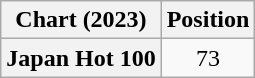<table class="wikitable plainrowheaders" style="text-align:center">
<tr>
<th>Chart (2023)</th>
<th>Position</th>
</tr>
<tr>
<th scope="row">Japan Hot 100</th>
<td>73</td>
</tr>
</table>
